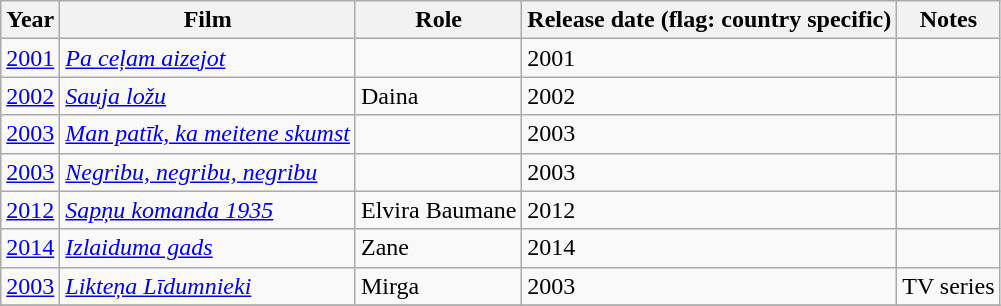<table class="wikitable">
<tr>
<th>Year</th>
<th>Film</th>
<th>Role</th>
<th>Release date (flag: country specific)</th>
<th>Notes</th>
</tr>
<tr>
<td rowspan="1"><a href='#'>2001</a></td>
<td><em><a href='#'>Pa ceļam aizejot</a></em></td>
<td></td>
<td>2001</td>
<td></td>
</tr>
<tr>
<td rowspan="1"><a href='#'>2002</a></td>
<td><em><a href='#'>Sauja ložu</a></em></td>
<td>Daina</td>
<td>2002</td>
<td></td>
</tr>
<tr>
<td rowspan="1"><a href='#'>2003</a></td>
<td><em><a href='#'>Man patīk, ka meitene skumst</a></em></td>
<td></td>
<td>2003</td>
<td></td>
</tr>
<tr>
<td rowspan="1"><a href='#'>2003</a></td>
<td><em><a href='#'>Negribu, negribu, negribu</a></em></td>
<td></td>
<td>2003</td>
<td></td>
</tr>
<tr>
<td rowspan="1"><a href='#'>2012</a></td>
<td><em><a href='#'>Sapņu komanda 1935</a></em></td>
<td>Elvira Baumane</td>
<td>2012</td>
<td></td>
</tr>
<tr>
<td rowspan="1"><a href='#'>2014</a></td>
<td><em><a href='#'>Izlaiduma gads</a></em></td>
<td>Zane</td>
<td>2014</td>
<td></td>
</tr>
<tr>
<td rowspan="1"><a href='#'>2003</a></td>
<td><em><a href='#'>Likteņa Līdumnieki</a></em></td>
<td>Mirga</td>
<td>2003</td>
<td>TV series</td>
</tr>
<tr>
</tr>
</table>
